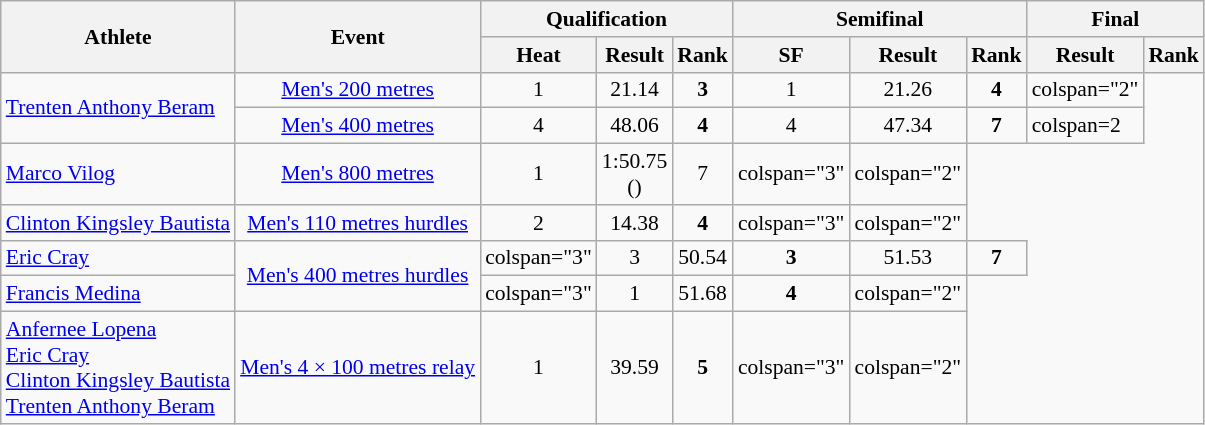<table class=wikitable  style="font-size:90%">
<tr>
<th rowspan=2>Athlete</th>
<th rowspan=2>Event</th>
<th colspan=3>Qualification</th>
<th colspan=3>Semifinal</th>
<th colspan=2>Final</th>
</tr>
<tr>
<th>Heat</th>
<th>Result</th>
<th>Rank</th>
<th>SF</th>
<th>Result</th>
<th>Rank</th>
<th>Result</th>
<th>Rank</th>
</tr>
<tr>
<td rowspan=2><a href='#'>Trenten Anthony Beram</a></td>
<td align=center><a href='#'>Men's 200 metres</a></td>
<td align=center>1</td>
<td align=center>21.14</td>
<td align=center><strong>3 </strong></td>
<td align=center>1</td>
<td align=center>21.26</td>
<td align=center><strong>4</strong></td>
<td>colspan="2" </td>
</tr>
<tr>
<td align=center><a href='#'>Men's 400 metres</a></td>
<td align=center>4</td>
<td align=center>48.06</td>
<td align=center><strong>4 </strong></td>
<td align=center>4</td>
<td align=center>47.34</td>
<td align=center><strong>7</strong></td>
<td>colspan=2 </td>
</tr>
<tr>
<td><a href='#'>Marco Vilog</a></td>
<td align=center><a href='#'>Men's 800 metres</a></td>
<td align=center>1</td>
<td align=center>1:50.75<br>()</td>
<td align=center>7</td>
<td>colspan="3" </td>
<td>colspan="2" </td>
</tr>
<tr>
<td><a href='#'>Clinton Kingsley Bautista</a></td>
<td align=center><a href='#'>Men's 110 metres hurdles</a></td>
<td align=center>2</td>
<td align=center>14.38</td>
<td align=center><strong>4</strong></td>
<td>colspan="3" </td>
<td>colspan="2" </td>
</tr>
<tr>
<td><a href='#'>Eric Cray</a></td>
<td align=center rowspan=2><a href='#'>Men's 400 metres hurdles</a></td>
<td>colspan="3" </td>
<td align=center>3</td>
<td align=center>50.54</td>
<td align=center><strong>3 </strong></td>
<td align=center>51.53</td>
<td align=center><strong>7</strong></td>
</tr>
<tr>
<td><a href='#'>Francis Medina</a></td>
<td>colspan="3" </td>
<td align=center>1</td>
<td align=center>51.68</td>
<td align=center><strong>4</strong></td>
<td>colspan="2" </td>
</tr>
<tr>
<td><a href='#'>Anfernee Lopena</a><br><a href='#'>Eric Cray</a><br><a href='#'>Clinton Kingsley Bautista</a><br><a href='#'>Trenten Anthony Beram</a></td>
<td align=center><a href='#'>Men's 4 × 100 metres relay</a></td>
<td align=center>1</td>
<td align=center>39.59</td>
<td align=center><strong>5</strong></td>
<td>colspan="3" </td>
<td>colspan="2" </td>
</tr>
</table>
